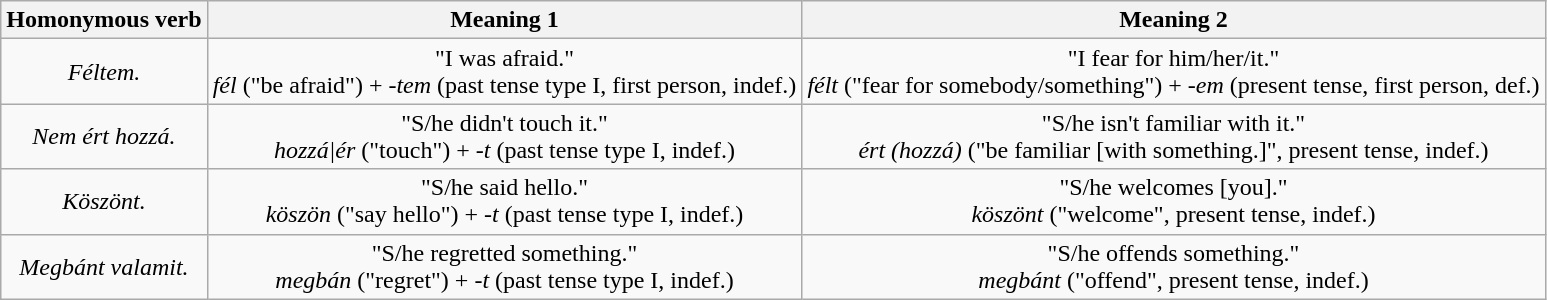<table class="wikitable" align=center>
<tr>
<th>Homonymous verb</th>
<th>Meaning 1</th>
<th>Meaning 2</th>
</tr>
<tr>
<td align=center><em>Féltem.</em></td>
<td align=center>"I was afraid."<br><em>fél</em> ("be afraid") + <em>-tem</em> (past tense type I, first person, indef.)</td>
<td align=center>"I fear for him/her/it."<br><em>félt</em> ("fear for somebody/something") + <em>-em</em> (present tense, first person, def.)</td>
</tr>
<tr>
<td align=center><em>Nem ért hozzá.</em></td>
<td align=center>"S/he didn't touch it."<br><em>hozzá|ér</em> ("touch") + <em>-t</em> (past tense type I, indef.)</td>
<td align=center>"S/he isn't familiar with it."<br><em>ért (hozzá)</em> ("be familiar [with something.]", present tense, indef.)</td>
</tr>
<tr>
<td align=center><em>Köszönt.</em></td>
<td align=center>"S/he said hello."<br><em>köszön</em> ("say hello") + <em>-t</em> (past tense type I, indef.)</td>
<td align=center>"S/he welcomes [you]."<br><em>köszönt</em> ("welcome", present tense, indef.)</td>
</tr>
<tr>
<td align=center><em>Megbánt valamit.</em></td>
<td align=center>"S/he regretted something."<br><em>megbán</em> ("regret") + <em>-t</em> (past tense type I, indef.)</td>
<td align=center>"S/he offends something."<br><em>megbánt</em> ("offend", present tense, indef.)</td>
</tr>
</table>
